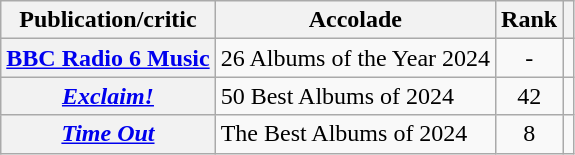<table class="wikitable sortable plainrowheaders">
<tr>
<th scope="col">Publication/critic</th>
<th scope="col">Accolade</th>
<th scope="col">Rank</th>
<th scope="col" class="unsortable"></th>
</tr>
<tr>
<th scope="row"><a href='#'>BBC Radio 6 Music</a></th>
<td>26 Albums of the Year 2024</td>
<td style="text-align: center;">-</td>
<td style="text-align: center;"></td>
</tr>
<tr>
<th scope="row"><em><a href='#'>Exclaim!</a></em></th>
<td>50 Best Albums of 2024</td>
<td style="text-align: center;">42</td>
<td style="text-align: center;"></td>
</tr>
<tr>
<th scope="row"><em><a href='#'>Time Out</a></em></th>
<td>The Best Albums of 2024</td>
<td style="text-align: center;">8</td>
<td style="text-align: center;"></td>
</tr>
</table>
